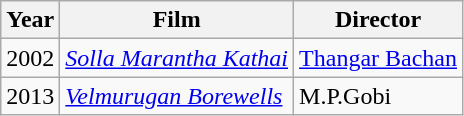<table class="wikitable sortable">
<tr>
<th>Year</th>
<th>Film</th>
<th>Director</th>
</tr>
<tr>
<td>2002</td>
<td><em><a href='#'>Solla Marantha Kathai</a></em></td>
<td><a href='#'>Thangar Bachan</a></td>
</tr>
<tr>
<td>2013</td>
<td><em><a href='#'>Velmurugan Borewells</a></em></td>
<td>M.P.Gobi</td>
</tr>
</table>
